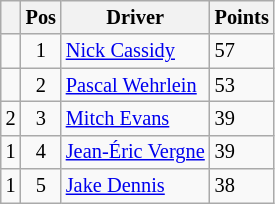<table class="wikitable" style="font-size: 85%;">
<tr>
<th></th>
<th>Pos</th>
<th>Driver</th>
<th>Points</th>
</tr>
<tr>
<td align="left"></td>
<td align="center">1</td>
<td> <a href='#'>Nick Cassidy</a></td>
<td align="left">57</td>
</tr>
<tr>
<td align="left"></td>
<td align="center">2</td>
<td> <a href='#'>Pascal Wehrlein</a></td>
<td align="left">53</td>
</tr>
<tr>
<td align="left"> 2</td>
<td align="center">3</td>
<td> <a href='#'>Mitch Evans</a></td>
<td align="left">39</td>
</tr>
<tr>
<td align="left"> 1</td>
<td align="center">4</td>
<td> <a href='#'>Jean-Éric Vergne</a></td>
<td align="left">39</td>
</tr>
<tr>
<td align:"left"> 1</td>
<td align="center">5</td>
<td> <a href='#'>Jake Dennis</a></td>
<td align="left">38</td>
</tr>
</table>
